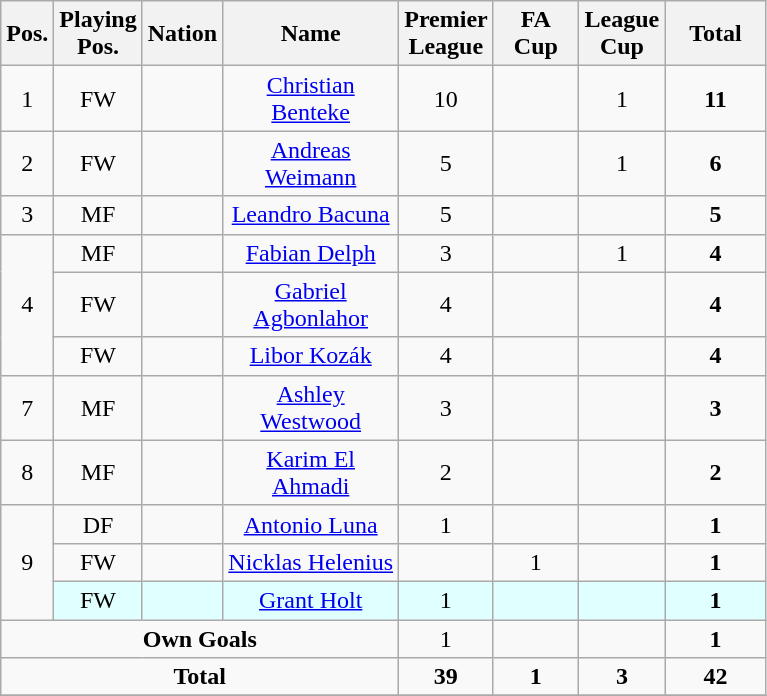<table class="wikitable sortable" style="font-size:100%; text-align:center">
<tr>
<th width=15>Pos.</th>
<th width=15>Playing Pos.</th>
<th width=15>Nation</th>
<th width=110>Name</th>
<th width=50>Premier League</th>
<th width=50>FA Cup</th>
<th width=50>League Cup</th>
<th width=60>Total</th>
</tr>
<tr>
<td>1</td>
<td>FW</td>
<td></td>
<td><a href='#'>Christian Benteke</a></td>
<td>10</td>
<td></td>
<td>1</td>
<td><strong>11</strong></td>
</tr>
<tr>
<td>2</td>
<td>FW</td>
<td></td>
<td><a href='#'>Andreas Weimann</a></td>
<td>5</td>
<td></td>
<td>1</td>
<td><strong>6</strong></td>
</tr>
<tr>
<td>3</td>
<td>MF</td>
<td></td>
<td><a href='#'>Leandro Bacuna</a></td>
<td>5</td>
<td></td>
<td></td>
<td><strong>5</strong></td>
</tr>
<tr>
<td rowspan=3>4</td>
<td>MF</td>
<td></td>
<td><a href='#'>Fabian Delph</a></td>
<td>3</td>
<td></td>
<td>1</td>
<td><strong>4</strong></td>
</tr>
<tr>
<td>FW</td>
<td></td>
<td><a href='#'>Gabriel Agbonlahor</a></td>
<td>4</td>
<td></td>
<td></td>
<td><strong>4</strong></td>
</tr>
<tr>
<td>FW</td>
<td></td>
<td><a href='#'>Libor Kozák</a></td>
<td>4</td>
<td></td>
<td></td>
<td><strong>4</strong></td>
</tr>
<tr>
<td>7</td>
<td>MF</td>
<td></td>
<td><a href='#'>Ashley Westwood</a></td>
<td>3</td>
<td></td>
<td></td>
<td><strong>3</strong></td>
</tr>
<tr>
<td>8</td>
<td>MF</td>
<td></td>
<td><a href='#'>Karim El Ahmadi</a></td>
<td>2</td>
<td></td>
<td></td>
<td><strong>2</strong></td>
</tr>
<tr>
<td rowspan=3>9</td>
<td>DF</td>
<td></td>
<td><a href='#'>Antonio Luna</a></td>
<td>1</td>
<td></td>
<td></td>
<td><strong>1</strong></td>
</tr>
<tr>
<td>FW</td>
<td></td>
<td><a href='#'>Nicklas Helenius</a></td>
<td></td>
<td>1</td>
<td></td>
<td><strong>1</strong></td>
</tr>
<tr>
<td bgcolor="#E0FFFF">FW</td>
<td bgcolor="#E0FFFF"></td>
<td bgcolor="#E0FFFF"><a href='#'>Grant Holt</a></td>
<td bgcolor="#E0FFFF">1</td>
<td bgcolor="#E0FFFF"></td>
<td bgcolor="#E0FFFF"></td>
<td bgcolor="#E0FFFF"><strong>1</strong></td>
</tr>
<tr>
<td colspan=4><strong>Own Goals</strong></td>
<td>1</td>
<td></td>
<td></td>
<td><strong>1</strong></td>
</tr>
<tr>
<td colspan=4><strong>Total</strong></td>
<td><strong>39</strong></td>
<td><strong>1</strong></td>
<td><strong>3</strong></td>
<td><strong>42</strong></td>
</tr>
<tr>
</tr>
</table>
